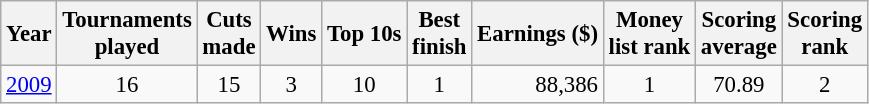<table class="wikitable" style="text-align:center; font-size: 95%;">
<tr>
<th>Year</th>
<th>Tournaments <br>played</th>
<th>Cuts <br>made</th>
<th>Wins</th>
<th>Top 10s</th>
<th>Best <br>finish</th>
<th>Earnings ($)</th>
<th>Money <br>list rank</th>
<th>Scoring <br>average</th>
<th>Scoring <br>rank</th>
</tr>
<tr>
<td><a href='#'>2009</a></td>
<td>16</td>
<td>15</td>
<td>3</td>
<td>10</td>
<td>1</td>
<td align="right">88,386</td>
<td>1</td>
<td>70.89</td>
<td>2</td>
</tr>
</table>
